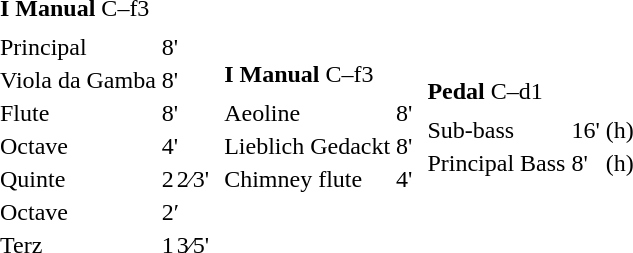<table>
<tr>
<td><br><table>
<tr>
<td colspan="2"><strong>I Manual</strong> C–f3</td>
</tr>
<tr>
<td colspan="2"></td>
</tr>
<tr>
<td>Principal</td>
<td>8'</td>
</tr>
<tr>
<td>Viola da Gamba</td>
<td>8'</td>
</tr>
<tr>
<td>Flute</td>
<td>8'</td>
</tr>
<tr>
<td>Octave</td>
<td>4'</td>
</tr>
<tr>
<td>Quinte</td>
<td>2 2⁄3'</td>
</tr>
<tr>
<td>Octave</td>
<td>2′</td>
</tr>
<tr>
<td>Terz</td>
<td>1 3⁄5'</td>
</tr>
</table>
</td>
<td><br><table>
<tr>
<td colspan="2"><strong>I Manual</strong> C–f3</td>
</tr>
<tr>
<td colspan="2"></td>
</tr>
<tr>
<td>Aeoline</td>
<td>8'</td>
</tr>
<tr>
<td>Lieblich Gedackt</td>
<td>8'</td>
</tr>
<tr>
<td>Chimney flute</td>
<td>4'</td>
</tr>
</table>
</td>
<td><br><table>
<tr>
<td colspan="3"><strong>Pedal</strong> C–d1</td>
</tr>
<tr>
<td colspan="3"></td>
</tr>
<tr>
<td>Sub-bass</td>
<td>16'</td>
<td>(h)</td>
</tr>
<tr>
<td>Principal Bass</td>
<td>8'</td>
<td>(h)</td>
</tr>
</table>
</td>
</tr>
</table>
